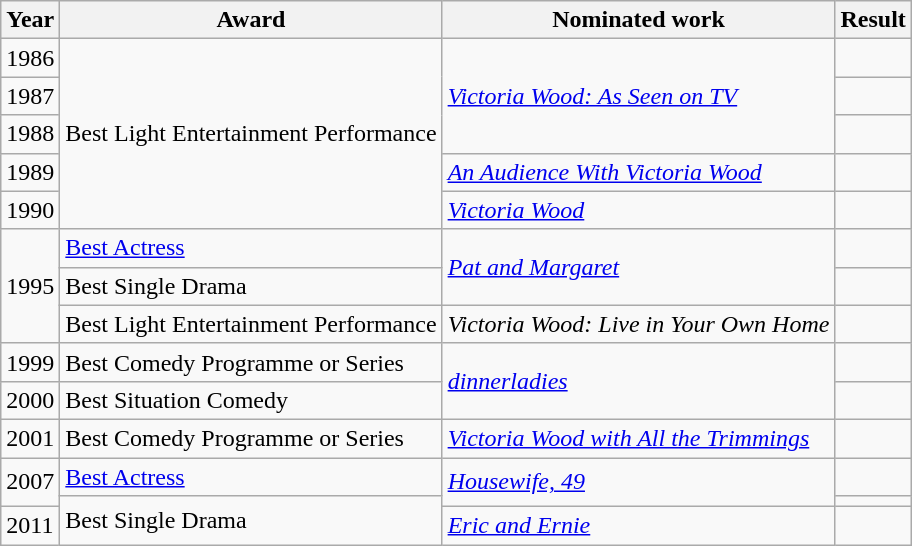<table class="wikitable">
<tr>
<th>Year</th>
<th>Award</th>
<th>Nominated work</th>
<th>Result</th>
</tr>
<tr>
<td>1986</td>
<td rowspan=5>Best Light Entertainment Performance</td>
<td rowspan=3><em><a href='#'>Victoria Wood: As Seen on TV</a></em></td>
<td></td>
</tr>
<tr>
<td>1987</td>
<td></td>
</tr>
<tr>
<td>1988</td>
<td></td>
</tr>
<tr>
<td>1989</td>
<td><em><a href='#'>An Audience With Victoria Wood</a></em></td>
<td></td>
</tr>
<tr>
<td>1990</td>
<td><em><a href='#'>Victoria Wood</a></em></td>
<td></td>
</tr>
<tr>
<td rowspan=3>1995</td>
<td><a href='#'>Best Actress</a></td>
<td rowspan=2><em><a href='#'>Pat and Margaret</a></em></td>
<td></td>
</tr>
<tr>
<td>Best Single Drama</td>
<td></td>
</tr>
<tr>
<td>Best Light Entertainment Performance</td>
<td><em>Victoria Wood: Live in Your Own Home</em></td>
<td></td>
</tr>
<tr>
<td>1999</td>
<td>Best Comedy Programme or Series</td>
<td rowspan=2><em><a href='#'>dinnerladies</a></em></td>
<td></td>
</tr>
<tr>
<td>2000</td>
<td>Best Situation Comedy</td>
<td></td>
</tr>
<tr>
<td>2001</td>
<td>Best Comedy Programme or Series</td>
<td><em><a href='#'>Victoria Wood with All the Trimmings</a></em></td>
<td></td>
</tr>
<tr>
<td rowspan=2>2007</td>
<td><a href='#'>Best Actress</a></td>
<td rowspan=2><em><a href='#'>Housewife, 49</a></em></td>
<td></td>
</tr>
<tr>
<td rowspan=2>Best Single Drama</td>
<td></td>
</tr>
<tr>
<td>2011</td>
<td><em><a href='#'>Eric and Ernie</a></em></td>
<td></td>
</tr>
</table>
